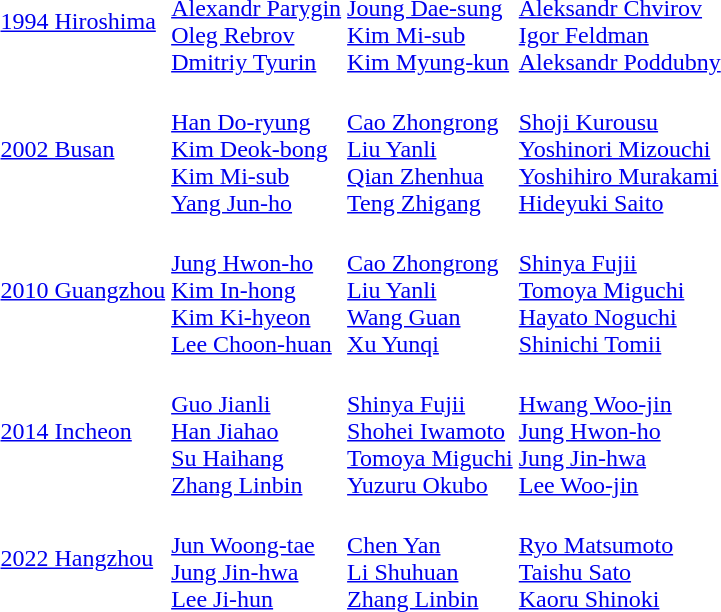<table>
<tr>
<td><a href='#'>1994 Hiroshima</a></td>
<td><br><a href='#'>Alexandr Parygin</a><br><a href='#'>Oleg Rebrov</a><br><a href='#'>Dmitriy Tyurin</a></td>
<td><br><a href='#'>Joung Dae-sung</a><br><a href='#'>Kim Mi-sub</a><br><a href='#'>Kim Myung-kun</a></td>
<td><br><a href='#'>Aleksandr Chvirov</a><br><a href='#'>Igor Feldman</a><br><a href='#'>Aleksandr Poddubny</a></td>
</tr>
<tr>
<td><a href='#'>2002 Busan</a></td>
<td><br><a href='#'>Han Do-ryung</a><br><a href='#'>Kim Deok-bong</a><br><a href='#'>Kim Mi-sub</a><br><a href='#'>Yang Jun-ho</a></td>
<td><br><a href='#'>Cao Zhongrong</a><br><a href='#'>Liu Yanli</a><br><a href='#'>Qian Zhenhua</a><br><a href='#'>Teng Zhigang</a></td>
<td><br><a href='#'>Shoji Kurousu</a><br><a href='#'>Yoshinori Mizouchi</a><br><a href='#'>Yoshihiro Murakami</a><br><a href='#'>Hideyuki Saito</a></td>
</tr>
<tr>
<td><a href='#'>2010 Guangzhou</a></td>
<td><br><a href='#'>Jung Hwon-ho</a><br><a href='#'>Kim In-hong</a><br><a href='#'>Kim Ki-hyeon</a><br><a href='#'>Lee Choon-huan</a></td>
<td><br><a href='#'>Cao Zhongrong</a><br><a href='#'>Liu Yanli</a><br><a href='#'>Wang Guan</a><br><a href='#'>Xu Yunqi</a></td>
<td><br><a href='#'>Shinya Fujii</a><br><a href='#'>Tomoya Miguchi</a><br><a href='#'>Hayato Noguchi</a><br><a href='#'>Shinichi Tomii</a></td>
</tr>
<tr>
<td><a href='#'>2014 Incheon</a></td>
<td><br><a href='#'>Guo Jianli</a><br><a href='#'>Han Jiahao</a><br><a href='#'>Su Haihang</a><br><a href='#'>Zhang Linbin</a></td>
<td><br><a href='#'>Shinya Fujii</a><br><a href='#'>Shohei Iwamoto</a><br><a href='#'>Tomoya Miguchi</a><br><a href='#'>Yuzuru Okubo</a></td>
<td><br><a href='#'>Hwang Woo-jin</a><br><a href='#'>Jung Hwon-ho</a><br><a href='#'>Jung Jin-hwa</a><br><a href='#'>Lee Woo-jin</a></td>
</tr>
<tr>
<td><a href='#'>2022 Hangzhou</a></td>
<td><br><a href='#'>Jun Woong-tae</a><br><a href='#'>Jung Jin-hwa</a><br><a href='#'>Lee Ji-hun</a></td>
<td><br><a href='#'>Chen Yan</a><br><a href='#'>Li Shuhuan</a><br><a href='#'>Zhang Linbin</a></td>
<td><br><a href='#'>Ryo Matsumoto</a><br><a href='#'>Taishu Sato</a><br><a href='#'>Kaoru Shinoki</a></td>
</tr>
</table>
